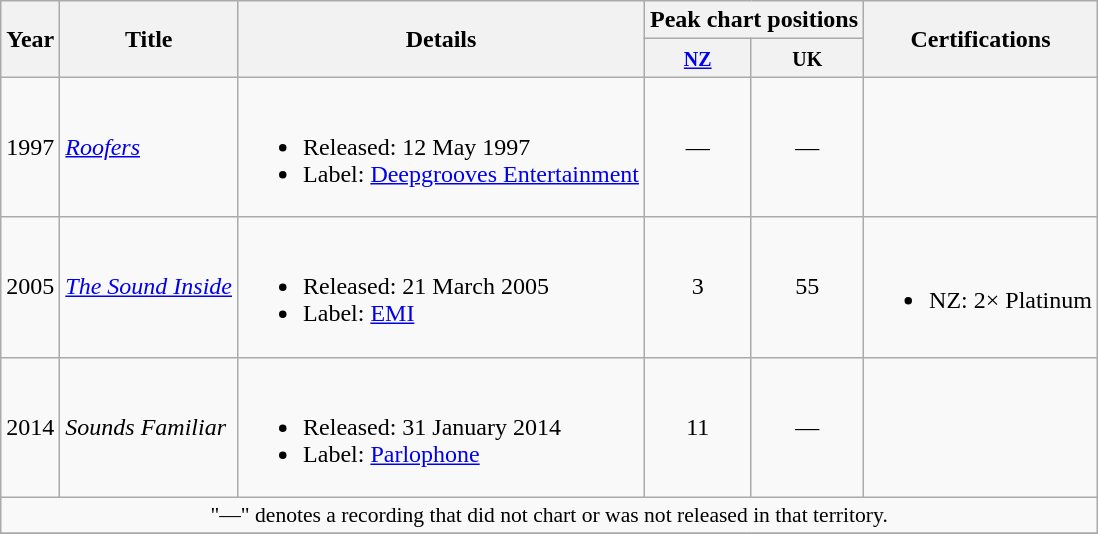<table class="wikitable plainrowheaders">
<tr>
<th rowspan="2">Year</th>
<th rowspan="2">Title</th>
<th rowspan="2">Details</th>
<th colspan="2">Peak chart positions</th>
<th rowspan="2">Certifications</th>
</tr>
<tr>
<th><small><a href='#'>NZ</a></small></th>
<th><small>UK</small></th>
</tr>
<tr>
<td>1997</td>
<td><em><a href='#'>Roofers</a></em></td>
<td><br><ul><li>Released: 12 May 1997</li><li>Label: <a href='#'>Deepgrooves Entertainment</a></li></ul></td>
<td align="center">—</td>
<td align="center">—</td>
<td></td>
</tr>
<tr>
<td>2005</td>
<td><em><a href='#'>The Sound Inside</a></em></td>
<td><br><ul><li>Released: 21 March 2005</li><li>Label: <a href='#'>EMI</a></li></ul></td>
<td align="center">3</td>
<td align="center">55</td>
<td><br><ul><li>NZ: 2× Platinum</li></ul></td>
</tr>
<tr>
<td>2014</td>
<td><em>Sounds Familiar</em></td>
<td><br><ul><li>Released: 31 January 2014</li><li>Label: <a href='#'>Parlophone</a></li></ul></td>
<td align="center">11</td>
<td align="center">—</td>
<td></td>
</tr>
<tr>
<td colspan="6" style="font-size:90%" align="center">"—" denotes a recording that did not chart or was not released in that territory.</td>
</tr>
<tr>
</tr>
</table>
